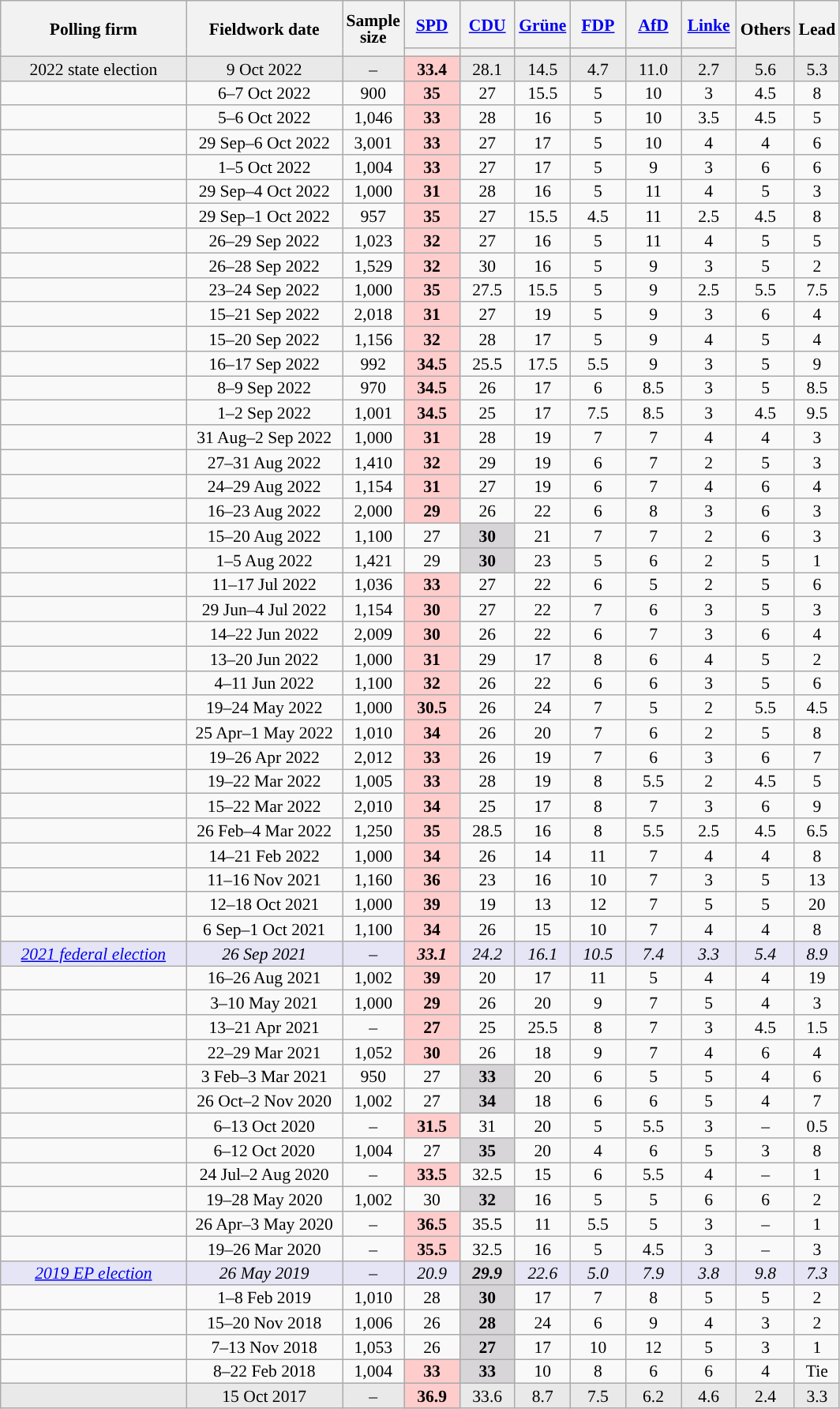<table class="wikitable sortable" style="text-align:center;font-size:90%;line-height:14px;">
<tr style="height:40px;">
<th style="width:150px;" rowspan="2">Polling firm</th>
<th style="width:125px;" rowspan="2">Fieldwork date</th>
<th style="width:35px;" rowspan="2">Sample<br>size</th>
<th class="unsortable" style="width:40px;"><a href='#'>SPD</a></th>
<th class="unsortable" style="width:40px;"><a href='#'>CDU</a></th>
<th class="unsortable" style="width:40px;"><a href='#'>Grüne</a></th>
<th class="unsortable" style="width:40px;"><a href='#'>FDP</a></th>
<th class="unsortable" style="width:40px;"><a href='#'>AfD</a></th>
<th class="unsortable" style="width:40px;"><a href='#'>Linke</a></th>
<th class="unsortable" style="width:40px;" rowspan="2">Others</th>
<th style="width:30px;" rowspan="2">Lead</th>
</tr>
<tr>
<th style="background:"></th>
<th style="background:"></th>
<th style="background:"></th>
<th style="background:"></th>
<th style="background:"></th>
<th style="background:"></th>
</tr>
<tr style="background:#E9E9E9;">
<td>2022 state election</td>
<td data-sort-value="2017-10-09">9 Oct 2022</td>
<td>–</td>
<td style="background:#FFCCCC"><strong>33.4</strong></td>
<td>28.1</td>
<td>14.5</td>
<td>4.7</td>
<td>11.0</td>
<td>2.7</td>
<td>5.6</td>
<td style="background:">5.3</td>
</tr>
<tr>
<td></td>
<td data-sort-value="2022-10-07">6–7 Oct 2022</td>
<td>900</td>
<td style="background:#FFCCCC"><strong>35</strong></td>
<td>27</td>
<td>15.5</td>
<td>5</td>
<td>10</td>
<td>3</td>
<td>4.5</td>
<td style="background:">8</td>
</tr>
<tr>
<td></td>
<td data-sort-value="2022-10-06">5–6 Oct 2022</td>
<td>1,046</td>
<td style="background:#FFCCCC"><strong>33</strong></td>
<td>28</td>
<td>16</td>
<td>5</td>
<td>10</td>
<td>3.5</td>
<td>4.5</td>
<td style="background:">5</td>
</tr>
<tr>
<td></td>
<td data-sort-value="2022-10-06">29 Sep–6 Oct 2022</td>
<td>3,001</td>
<td style="background:#FFCCCC"><strong>33</strong></td>
<td>27</td>
<td>17</td>
<td>5</td>
<td>10</td>
<td>4</td>
<td>4</td>
<td style="background:">6</td>
</tr>
<tr>
<td></td>
<td data-sort-value="2022-10-05">1–5 Oct 2022</td>
<td>1,004</td>
<td style="background:#FFCCCC"><strong>33</strong></td>
<td>27</td>
<td>17</td>
<td>5</td>
<td>9</td>
<td>3</td>
<td>6</td>
<td style="background:">6</td>
</tr>
<tr>
<td></td>
<td data-sort-value="2022-10-04">29 Sep–4 Oct 2022</td>
<td>1,000</td>
<td style="background:#FFCCCC"><strong>31</strong></td>
<td>28</td>
<td>16</td>
<td>5</td>
<td>11</td>
<td>4</td>
<td>5</td>
<td style="background:">3</td>
</tr>
<tr>
<td></td>
<td data-sort-value="2022-10-01">29 Sep–1 Oct 2022</td>
<td>957</td>
<td style="background:#FFCCCC"><strong>35</strong></td>
<td>27</td>
<td>15.5</td>
<td>4.5</td>
<td>11</td>
<td>2.5</td>
<td>4.5</td>
<td style="background:">8</td>
</tr>
<tr>
<td></td>
<td data-sort-value="2022-09-29">26–29 Sep 2022</td>
<td>1,023</td>
<td style="background:#FFCCCC"><strong>32</strong></td>
<td>27</td>
<td>16</td>
<td>5</td>
<td>11</td>
<td>4</td>
<td>5</td>
<td style="background:">5</td>
</tr>
<tr>
<td></td>
<td data-sort-value="2022-09-28">26–28 Sep 2022</td>
<td>1,529</td>
<td style="background:#FFCCCC"><strong>32</strong></td>
<td>30</td>
<td>16</td>
<td>5</td>
<td>9</td>
<td>3</td>
<td>5</td>
<td style="background:">2</td>
</tr>
<tr>
<td></td>
<td data-sort-value="2022-09-24">23–24 Sep 2022</td>
<td>1,000</td>
<td style="background:#FFCCCC"><strong>35</strong></td>
<td>27.5</td>
<td>15.5</td>
<td>5</td>
<td>9</td>
<td>2.5</td>
<td>5.5</td>
<td style="background:">7.5</td>
</tr>
<tr>
<td></td>
<td data-sort-value="2022-09-21">15–21 Sep 2022</td>
<td>2,018</td>
<td style="background:#FFCCCC"><strong>31</strong></td>
<td>27</td>
<td>19</td>
<td>5</td>
<td>9</td>
<td>3</td>
<td>6</td>
<td style="background:">4</td>
</tr>
<tr>
<td></td>
<td data-sort-value="2022-09-20">15–20 Sep 2022</td>
<td>1,156</td>
<td style="background:#FFCCCC"><strong>32</strong></td>
<td>28</td>
<td>17</td>
<td>5</td>
<td>9</td>
<td>4</td>
<td>5</td>
<td style="background:">4</td>
</tr>
<tr>
<td></td>
<td data-sort-value="2022-09-17">16–17 Sep 2022</td>
<td>992</td>
<td style="background:#FFCCCC"><strong>34.5</strong></td>
<td>25.5</td>
<td>17.5</td>
<td>5.5</td>
<td>9</td>
<td>3</td>
<td>5</td>
<td style="background:">9</td>
</tr>
<tr>
<td></td>
<td data-sort-value="2022-09-09">8–9 Sep 2022</td>
<td>970</td>
<td style="background:#FFCCCC"><strong>34.5</strong></td>
<td>26</td>
<td>17</td>
<td>6</td>
<td>8.5</td>
<td>3</td>
<td>5</td>
<td style="background:">8.5</td>
</tr>
<tr>
<td></td>
<td data-sort-value="2022-09-02">1–2 Sep 2022</td>
<td>1,001</td>
<td style="background:#FFCCCC"><strong>34.5</strong></td>
<td>25</td>
<td>17</td>
<td>7.5</td>
<td>8.5</td>
<td>3</td>
<td>4.5</td>
<td style="background:">9.5</td>
</tr>
<tr>
<td></td>
<td data-sort-value="2022-09-02">31 Aug–2 Sep 2022</td>
<td>1,000</td>
<td style="background:#FFCCCC"><strong>31</strong></td>
<td>28</td>
<td>19</td>
<td>7</td>
<td>7</td>
<td>4</td>
<td>4</td>
<td style="background:">3</td>
</tr>
<tr>
<td></td>
<td data-sort-value="2022-08-31">27–31 Aug 2022</td>
<td>1,410</td>
<td style="background:#FFCCCC"><strong>32</strong></td>
<td>29</td>
<td>19</td>
<td>6</td>
<td>7</td>
<td>2</td>
<td>5</td>
<td style="background:">3</td>
</tr>
<tr>
<td></td>
<td data-sort-value="2022-08-29">24–29 Aug 2022</td>
<td>1,154</td>
<td style="background:#FFCCCC"><strong>31</strong></td>
<td>27</td>
<td>19</td>
<td>6</td>
<td>7</td>
<td>4</td>
<td>6</td>
<td style="background:">4</td>
</tr>
<tr>
<td></td>
<td data-sort-value="2022-08-23">16–23 Aug 2022</td>
<td>2,000</td>
<td style="background:#FFCCCC"><strong>29</strong></td>
<td>26</td>
<td>22</td>
<td>6</td>
<td>8</td>
<td>3</td>
<td>6</td>
<td style="background:">3</td>
</tr>
<tr>
<td></td>
<td data-sort-value="2022-08-20">15–20 Aug 2022</td>
<td>1,100</td>
<td>27</td>
<td style="background:#D7D5D7"><strong>30</strong></td>
<td>21</td>
<td>7</td>
<td>7</td>
<td>2</td>
<td>6</td>
<td style="background:">3</td>
</tr>
<tr>
<td></td>
<td data-sort-value="2022-08-05">1–5 Aug 2022</td>
<td>1,421</td>
<td>29</td>
<td style="background:#D7D5D7"><strong>30</strong></td>
<td>23</td>
<td>5</td>
<td>6</td>
<td>2</td>
<td>5</td>
<td style="background:">1</td>
</tr>
<tr>
<td></td>
<td data-sort-value="2022-07-17">11–17 Jul 2022</td>
<td>1,036</td>
<td style="background:#FFCCCC"><strong>33</strong></td>
<td>27</td>
<td>22</td>
<td>6</td>
<td>5</td>
<td>2</td>
<td>5</td>
<td style="background:">6</td>
</tr>
<tr>
<td></td>
<td data-sort-value="2022-07-04">29 Jun–4 Jul 2022</td>
<td>1,154</td>
<td style="background:#FFCCCC"><strong>30</strong></td>
<td>27</td>
<td>22</td>
<td>7</td>
<td>6</td>
<td>3</td>
<td>5</td>
<td style="background:">3</td>
</tr>
<tr>
<td></td>
<td data-sort-value="2022-06-22">14–22 Jun 2022</td>
<td>2,009</td>
<td style="background:#FFCCCC"><strong>30</strong></td>
<td>26</td>
<td>22</td>
<td>6</td>
<td>7</td>
<td>3</td>
<td>6</td>
<td style="background:">4</td>
</tr>
<tr>
<td></td>
<td data-sort-value="2022-06-20">13–20 Jun 2022</td>
<td>1,000</td>
<td style="background:#FFCCCC"><strong>31</strong></td>
<td>29</td>
<td>17</td>
<td>8</td>
<td>6</td>
<td>4</td>
<td>5</td>
<td style="background:">2</td>
</tr>
<tr>
<td></td>
<td data-sort-value="2022-06-11">4–11 Jun 2022</td>
<td>1,100</td>
<td style="background:#FFCCCC"><strong>32</strong></td>
<td>26</td>
<td>22</td>
<td>6</td>
<td>6</td>
<td>3</td>
<td>5</td>
<td style="background:">6</td>
</tr>
<tr>
<td></td>
<td data-sort-value="2022-05-24">19–24 May 2022</td>
<td>1,000</td>
<td style="background:#FFCCCC"><strong>30.5</strong></td>
<td>26</td>
<td>24</td>
<td>7</td>
<td>5</td>
<td>2</td>
<td>5.5</td>
<td style="background:">4.5</td>
</tr>
<tr>
<td></td>
<td data-sort-value="2022-05-01">25 Apr–1 May 2022</td>
<td>1,010</td>
<td style="background:#FFCCCC"><strong>34</strong></td>
<td>26</td>
<td>20</td>
<td>7</td>
<td>6</td>
<td>2</td>
<td>5</td>
<td style="background:">8</td>
</tr>
<tr>
<td></td>
<td data-sort-value="2022-04-26">19–26 Apr 2022</td>
<td>2,012</td>
<td style="background:#FFCCCC"><strong>33</strong></td>
<td>26</td>
<td>19</td>
<td>7</td>
<td>6</td>
<td>3</td>
<td>6</td>
<td style="background:">7</td>
</tr>
<tr>
<td></td>
<td data-sort-value="2022-03-22">19–22 Mar 2022</td>
<td>1,005</td>
<td style="background:#FFCCCC"><strong>33</strong></td>
<td>28</td>
<td>19</td>
<td>8</td>
<td>5.5</td>
<td>2</td>
<td>4.5</td>
<td style="background:">5</td>
</tr>
<tr>
<td></td>
<td data-sort-value="2022-03-22">15–22 Mar 2022</td>
<td>2,010</td>
<td style="background:#FFCCCC"><strong>34</strong></td>
<td>25</td>
<td>17</td>
<td>8</td>
<td>7</td>
<td>3</td>
<td>6</td>
<td style="background:">9</td>
</tr>
<tr>
<td></td>
<td data-sort-value="2022-03-04">26 Feb–4 Mar 2022</td>
<td>1,250</td>
<td style="background:#FFCCCC"><strong>35</strong></td>
<td>28.5</td>
<td>16</td>
<td>8</td>
<td>5.5</td>
<td>2.5</td>
<td>4.5</td>
<td style="background:">6.5</td>
</tr>
<tr>
<td></td>
<td data-sort-value="2022-02-21">14–21 Feb 2022</td>
<td>1,000</td>
<td style="background:#FFCCCC"><strong>34</strong></td>
<td>26</td>
<td>14</td>
<td>11</td>
<td>7</td>
<td>4</td>
<td>4</td>
<td style="background:">8</td>
</tr>
<tr>
<td></td>
<td data-sort-value="2021-11-16">11–16 Nov 2021</td>
<td>1,160</td>
<td style="background:#FFCCCC"><strong>36</strong></td>
<td>23</td>
<td>16</td>
<td>10</td>
<td>7</td>
<td>3</td>
<td>5</td>
<td style="background:">13</td>
</tr>
<tr>
<td></td>
<td data-sort-value="2021-10-18">12–18 Oct 2021</td>
<td>1,000</td>
<td style="background:#FFCCCC"><strong>39</strong></td>
<td>19</td>
<td>13</td>
<td>12</td>
<td>7</td>
<td>5</td>
<td>5</td>
<td style="background:">20</td>
</tr>
<tr>
<td></td>
<td data-sort-value="2021-10-01">6 Sep–1 Oct 2021</td>
<td>1,100</td>
<td style="background:#FFCCCC"><strong>34</strong></td>
<td>26</td>
<td>15</td>
<td>10</td>
<td>7</td>
<td>4</td>
<td>4</td>
<td style="background:">8</td>
</tr>
<tr style="background:#E5E5F5;font-style:italic;">
<td><a href='#'>2021 federal election</a></td>
<td data-sort-value="2021-09-26">26 Sep 2021</td>
<td>–</td>
<td style="background:#FFCCCC"><strong>33.1</strong></td>
<td>24.2</td>
<td>16.1</td>
<td>10.5</td>
<td>7.4</td>
<td>3.3</td>
<td>5.4</td>
<td style="background:">8.9</td>
</tr>
<tr>
<td></td>
<td data-sort-value="2021-08-26">16–26 Aug 2021</td>
<td>1,002</td>
<td style="background:#FFCCCC"><strong>39</strong></td>
<td>20</td>
<td>17</td>
<td>11</td>
<td>5</td>
<td>4</td>
<td>4</td>
<td style="background:">19</td>
</tr>
<tr>
<td></td>
<td data-sort-value="2021-05-11">3–10 May 2021</td>
<td>1,000</td>
<td style="background:#FFCCCC"><strong>29</strong></td>
<td>26</td>
<td>20</td>
<td>9</td>
<td>7</td>
<td>5</td>
<td>4</td>
<td style="background:">3</td>
</tr>
<tr>
<td></td>
<td data-sort-value="2021-04-21">13–21 Apr 2021</td>
<td>–</td>
<td style="background:#FFCCCC"><strong>27</strong></td>
<td>25</td>
<td>25.5</td>
<td>8</td>
<td>7</td>
<td>3</td>
<td>4.5</td>
<td style="background:">1.5</td>
</tr>
<tr>
<td></td>
<td data-sort-value="2021-03-30">22–29 Mar 2021</td>
<td>1,052</td>
<td style="background:#FFCCCC"><strong>30</strong></td>
<td>26</td>
<td>18</td>
<td>9</td>
<td>7</td>
<td>4</td>
<td>6</td>
<td style="background:">4</td>
</tr>
<tr>
<td></td>
<td data-sort-value="2021-03-11">3 Feb–3 Mar 2021</td>
<td>950</td>
<td>27</td>
<td style="background:#D7D5D7"><strong>33</strong></td>
<td>20</td>
<td>6</td>
<td>5</td>
<td>5</td>
<td>4</td>
<td style="background:">6</td>
</tr>
<tr>
<td></td>
<td data-sort-value="2020-11-08">26 Oct–2 Nov 2020</td>
<td>1,002</td>
<td>27</td>
<td style="background:#D7D5D7"><strong>34</strong></td>
<td>18</td>
<td>6</td>
<td>6</td>
<td>5</td>
<td>4</td>
<td style="background:">7</td>
</tr>
<tr>
<td></td>
<td data-sort-value="2020-10-13">6–13 Oct 2020</td>
<td>–</td>
<td style="background:#FFCCCC"><strong>31.5</strong></td>
<td>31</td>
<td>20</td>
<td>5</td>
<td>5.5</td>
<td>3</td>
<td>–</td>
<td style="background:">0.5</td>
</tr>
<tr>
<td></td>
<td data-sort-value="2020-10-12">6–12 Oct 2020</td>
<td>1,004</td>
<td>27</td>
<td style="background:#D7D5D7"><strong>35</strong></td>
<td>20</td>
<td>4</td>
<td>6</td>
<td>5</td>
<td>3</td>
<td style="background:">8</td>
</tr>
<tr>
<td></td>
<td data-sort-value="2020-08-02">24 Jul–2 Aug 2020</td>
<td>–</td>
<td style="background:#FFCCCC"><strong>33.5</strong></td>
<td>32.5</td>
<td>15</td>
<td>6</td>
<td>5.5</td>
<td>4</td>
<td>–</td>
<td style="background:">1</td>
</tr>
<tr>
<td></td>
<td data-sort-value="2020-06-04">19–28 May 2020</td>
<td>1,002</td>
<td>30</td>
<td style="background:#D7D5D7"><strong>32</strong></td>
<td>16</td>
<td>5</td>
<td>5</td>
<td>6</td>
<td>6</td>
<td style="background:">2</td>
</tr>
<tr>
<td></td>
<td data-sort-value="2020-05-03">26 Apr–3 May 2020</td>
<td>–</td>
<td style="background:#FFCCCC"><strong>36.5</strong></td>
<td>35.5</td>
<td>11</td>
<td>5.5</td>
<td>5</td>
<td>3</td>
<td>–</td>
<td style="background:">1</td>
</tr>
<tr>
<td></td>
<td data-sort-value="2020-03-26">19–26 Mar 2020</td>
<td>–</td>
<td style="background:#FFCCCC"><strong>35.5</strong></td>
<td>32.5</td>
<td>16</td>
<td>5</td>
<td>4.5</td>
<td>3</td>
<td>–</td>
<td style="background:">3</td>
</tr>
<tr style="background:#E5E5F5;font-style:italic;">
<td><a href='#'>2019 EP election</a></td>
<td data-sort-value="2019-05-26">26 May 2019</td>
<td>–</td>
<td>20.9</td>
<td style="background:#D7D5D7"><strong>29.9</strong></td>
<td>22.6</td>
<td>5.0</td>
<td>7.9</td>
<td>3.8</td>
<td>9.8</td>
<td style="background:">7.3</td>
</tr>
<tr>
<td></td>
<td data-sort-value="2019-02-11">1–8 Feb 2019</td>
<td>1,010</td>
<td>28</td>
<td style="background:#D7D5D7"><strong>30</strong></td>
<td>17</td>
<td>7</td>
<td>8</td>
<td>5</td>
<td>5</td>
<td style="background:">2</td>
</tr>
<tr>
<td></td>
<td data-sort-value="2018-11-22">15–20 Nov 2018</td>
<td>1,006</td>
<td>26</td>
<td style="background:#D7D5D7"><strong>28</strong></td>
<td>24</td>
<td>6</td>
<td>9</td>
<td>4</td>
<td>3</td>
<td style="background:">2</td>
</tr>
<tr>
<td></td>
<td data-sort-value="2018-11-21">7–13 Nov 2018</td>
<td>1,053</td>
<td>26</td>
<td style="background:#D7D5D7"><strong>27</strong></td>
<td>17</td>
<td>10</td>
<td>12</td>
<td>5</td>
<td>3</td>
<td style="background:">1</td>
</tr>
<tr>
<td></td>
<td data-sort-value="2018-02-25">8–22 Feb 2018</td>
<td>1,004</td>
<td style="background:#FFCCCC"><strong>33</strong></td>
<td style="background:#D7D5D7"><strong>33</strong></td>
<td>10</td>
<td>8</td>
<td>6</td>
<td>6</td>
<td>4</td>
<td data-sort-value="0">Tie</td>
</tr>
<tr style="background:#E9E9E9;">
<td></td>
<td data-sort-value="2017-10-15">15 Oct 2017</td>
<td>–</td>
<td style="background:#FFCCCC"><strong>36.9</strong></td>
<td>33.6</td>
<td>8.7</td>
<td>7.5</td>
<td>6.2</td>
<td>4.6</td>
<td>2.4</td>
<td style="background:">3.3</td>
</tr>
</table>
